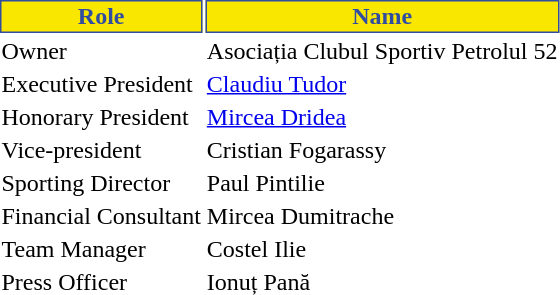<table class="toccolours">
<tr>
<th style="background:#f9e700;color:#314da1;border:1px solid #314da1;">Role</th>
<th style="background:#f9e700;color:#314da1;border:1px solid #314da1;">Name</th>
</tr>
<tr>
<td>Owner</td>
<td> Asociația Clubul Sportiv Petrolul 52</td>
</tr>
<tr>
<td>Executive President</td>
<td> <a href='#'>Claudiu Tudor</a></td>
</tr>
<tr>
<td>Honorary President</td>
<td> <a href='#'>Mircea Dridea</a></td>
</tr>
<tr>
<td>Vice-president</td>
<td> Cristian Fogarassy</td>
</tr>
<tr>
<td>Sporting Director</td>
<td> Paul Pintilie</td>
</tr>
<tr>
<td>Financial Consultant</td>
<td> Mircea Dumitrache</td>
</tr>
<tr>
<td>Team Manager</td>
<td> Costel Ilie</td>
</tr>
<tr>
<td>Press Officer</td>
<td> Ionuț Pană</td>
</tr>
</table>
